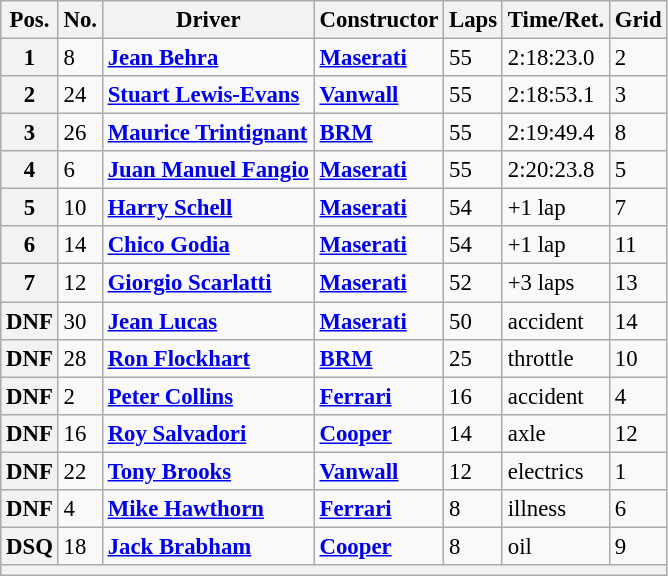<table class="wikitable" style="font-size:95%;">
<tr>
<th>Pos.</th>
<th>No.</th>
<th>Driver</th>
<th>Constructor</th>
<th>Laps</th>
<th>Time/Ret.</th>
<th>Grid</th>
</tr>
<tr>
<th>1</th>
<td>8</td>
<td> <strong><a href='#'>Jean Behra</a></strong></td>
<td><strong><a href='#'>Maserati</a></strong></td>
<td>55</td>
<td>2:18:23.0</td>
<td>2</td>
</tr>
<tr>
<th>2</th>
<td>24</td>
<td> <strong><a href='#'>Stuart Lewis-Evans</a></strong></td>
<td><strong><a href='#'>Vanwall</a></strong></td>
<td>55</td>
<td>2:18:53.1</td>
<td>3</td>
</tr>
<tr>
<th>3</th>
<td>26</td>
<td> <strong><a href='#'>Maurice Trintignant</a></strong></td>
<td><strong><a href='#'>BRM</a></strong></td>
<td>55</td>
<td>2:19:49.4</td>
<td>8</td>
</tr>
<tr>
<th>4</th>
<td>6</td>
<td> <strong><a href='#'>Juan Manuel Fangio</a></strong></td>
<td><strong><a href='#'>Maserati</a></strong></td>
<td>55</td>
<td>2:20:23.8</td>
<td>5</td>
</tr>
<tr>
<th>5</th>
<td>10</td>
<td> <strong><a href='#'>Harry Schell</a></strong></td>
<td><strong><a href='#'>Maserati</a></strong></td>
<td>54</td>
<td>+1 lap</td>
<td>7</td>
</tr>
<tr>
<th>6</th>
<td>14</td>
<td> <strong><a href='#'>Chico Godia</a></strong></td>
<td><strong><a href='#'>Maserati</a></strong></td>
<td>54</td>
<td>+1 lap</td>
<td>11</td>
</tr>
<tr>
<th>7</th>
<td>12</td>
<td> <strong><a href='#'>Giorgio Scarlatti</a></strong></td>
<td><strong><a href='#'>Maserati</a></strong></td>
<td>52</td>
<td>+3 laps</td>
<td>13</td>
</tr>
<tr>
<th>DNF</th>
<td>30</td>
<td> <strong><a href='#'>Jean Lucas</a></strong></td>
<td><strong><a href='#'>Maserati</a></strong></td>
<td>50</td>
<td>accident</td>
<td>14</td>
</tr>
<tr>
<th>DNF</th>
<td>28</td>
<td> <strong><a href='#'>Ron Flockhart</a></strong></td>
<td><strong><a href='#'>BRM</a></strong></td>
<td>25</td>
<td>throttle</td>
<td>10</td>
</tr>
<tr>
<th>DNF</th>
<td>2</td>
<td> <strong><a href='#'>Peter Collins</a></strong></td>
<td><strong><a href='#'>Ferrari</a></strong></td>
<td>16</td>
<td>accident</td>
<td>4</td>
</tr>
<tr>
<th>DNF</th>
<td>16</td>
<td> <strong><a href='#'>Roy Salvadori</a></strong></td>
<td><strong><a href='#'>Cooper</a></strong></td>
<td>14</td>
<td>axle</td>
<td>12</td>
</tr>
<tr>
<th>DNF</th>
<td>22</td>
<td> <strong><a href='#'>Tony Brooks</a></strong></td>
<td><strong><a href='#'>Vanwall</a></strong></td>
<td>12</td>
<td>electrics</td>
<td>1</td>
</tr>
<tr>
<th>DNF</th>
<td>4</td>
<td> <strong><a href='#'>Mike Hawthorn</a></strong></td>
<td><strong><a href='#'>Ferrari</a></strong></td>
<td>8</td>
<td>illness</td>
<td>6</td>
</tr>
<tr>
<th>DSQ</th>
<td>18</td>
<td> <strong><a href='#'>Jack Brabham</a></strong></td>
<td><strong><a href='#'>Cooper</a></strong></td>
<td>8</td>
<td>oil</td>
<td>9</td>
</tr>
<tr>
<th colspan="7"></th>
</tr>
</table>
